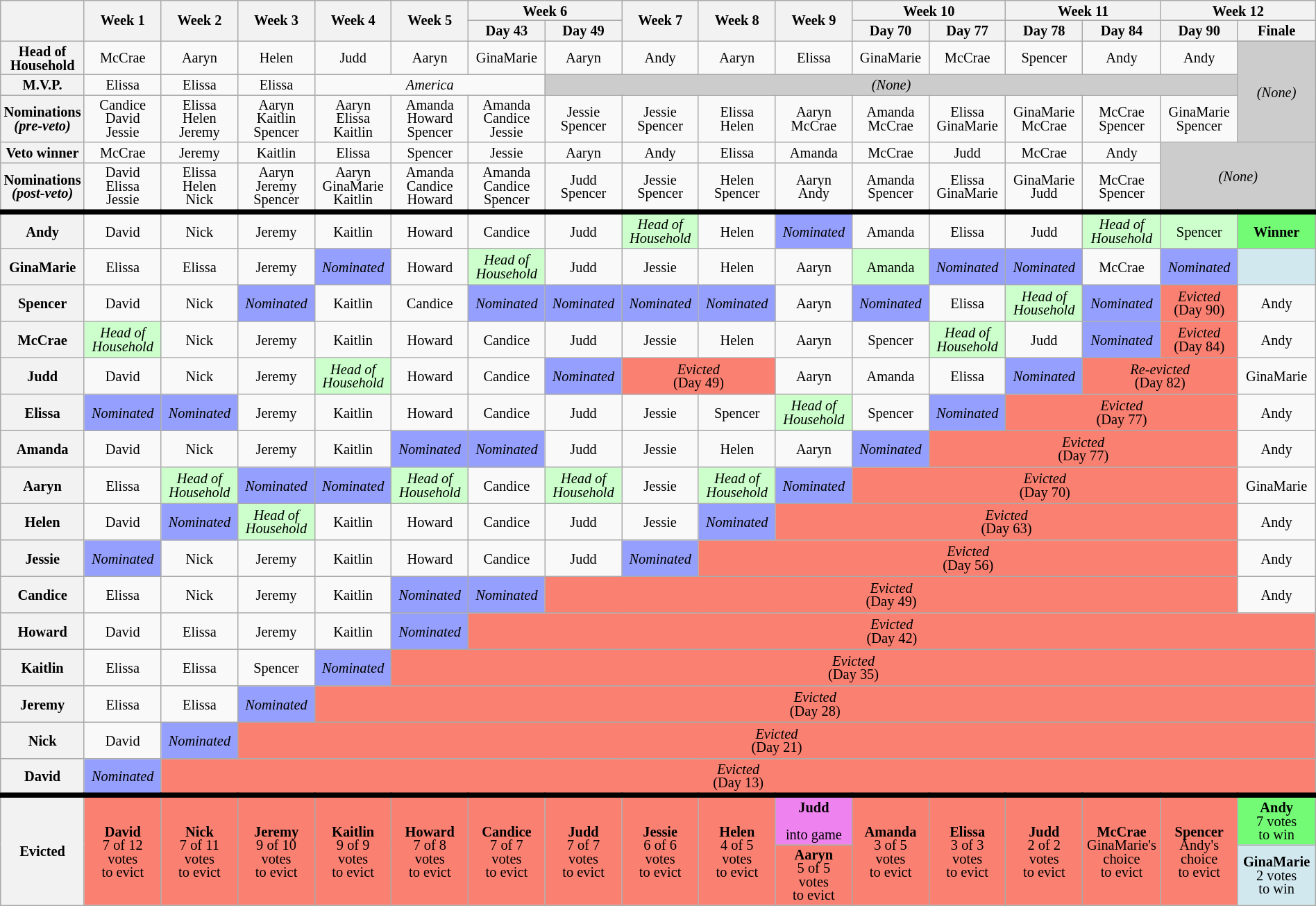<table class="wikitable" style="text-align:center; line-height:13px; font-size:85%; width:100%;">
<tr>
<th rowspan="2"></th>
<th scope="col" rowspan="2" style="width:6%">Week 1</th>
<th scope="col" rowspan="2" style="width:6%">Week 2</th>
<th scope="col" rowspan="2" style="width:6%">Week 3</th>
<th scope="col" rowspan="2" style="width:6%">Week 4</th>
<th scope="col" rowspan="2" style="width:6%">Week 5</th>
<th scope="colgroup" colspan="2" style="width:6%">Week 6</th>
<th scope="col" rowspan="2" style="width:6%">Week 7</th>
<th scope="col" rowspan="2" style="width:6%">Week 8</th>
<th scope="col" rowspan="2" style="width:6%">Week 9</th>
<th scope="colgroup" colspan="2" style="width:6%">Week 10</th>
<th scope="colgroup" colspan="2" style="width:6%">Week 11</th>
<th scope="colgroup" colspan="2" style="width:6%">Week 12</th>
</tr>
<tr>
<th style="width:6%">Day 43</th>
<th style="width:6%">Day 49</th>
<th style="width:6%">Day 70</th>
<th style="width:6%">Day 77</th>
<th style="width:6%">Day 78</th>
<th style="width:6%">Day 84</th>
<th style="width:6%">Day 90</th>
<th style="width:6%">Finale</th>
</tr>
<tr>
<th scope="row">Head of<br>Household</th>
<td>McCrae</td>
<td>Aaryn</td>
<td>Helen</td>
<td>Judd</td>
<td>Aaryn</td>
<td>GinaMarie</td>
<td>Aaryn</td>
<td>Andy</td>
<td>Aaryn</td>
<td>Elissa</td>
<td>GinaMarie</td>
<td>McCrae</td>
<td>Spencer</td>
<td>Andy</td>
<td>Andy</td>
<td rowspan="3" bgcolor="#ccc"><em>(None)</em></td>
</tr>
<tr>
<th scope="row">M.V.P.</th>
<td>Elissa</td>
<td>Elissa</td>
<td>Elissa</td>
<td colspan="3"><em>America</em></td>
<td colspan="9" bgcolor=#ccc><em>(None)</em></td>
</tr>
<tr>
<th scope="row">Nominations<br><em>(pre-veto)</em></th>
<td>Candice<br>David<br>Jessie</td>
<td>Elissa<br>Helen<br>Jeremy</td>
<td>Aaryn<br>Kaitlin<br>Spencer</td>
<td>Aaryn<br>Elissa<br>Kaitlin</td>
<td>Amanda<br> Howard <br>Spencer</td>
<td>Amanda<br>Candice<br>Jessie</td>
<td>Jessie<br>Spencer</td>
<td>Jessie<br>Spencer</td>
<td>Elissa<br>Helen</td>
<td>Aaryn<br>McCrae</td>
<td>Amanda<br>McCrae</td>
<td>Elissa<br>GinaMarie</td>
<td>GinaMarie<br>McCrae</td>
<td>McCrae<br>Spencer</td>
<td>GinaMarie<br>Spencer</td>
</tr>
<tr>
<th scope="row">Veto winner</th>
<td>McCrae</td>
<td>Jeremy</td>
<td>Kaitlin</td>
<td>Elissa</td>
<td>Spencer</td>
<td>Jessie</td>
<td>Aaryn</td>
<td>Andy</td>
<td>Elissa</td>
<td>Amanda</td>
<td>McCrae</td>
<td>Judd</td>
<td>McCrae</td>
<td>Andy</td>
<td rowspan="2" colspan="2" bgcolor=#ccc><em>(None)</em></td>
</tr>
<tr>
<th scope="row">Nominations<br><em>(post-veto)</em></th>
<td>David<br>Elissa<br>Jessie</td>
<td>Elissa<br>Helen <br>Nick</td>
<td>Aaryn<br>Jeremy<br>Spencer</td>
<td>Aaryn<br>GinaMarie<br>Kaitlin</td>
<td>Amanda<br>Candice<br>Howard</td>
<td>Amanda<br>Candice<br>Spencer</td>
<td>Judd<br>Spencer</td>
<td>Jessie<br>Spencer</td>
<td>Helen<br>Spencer</td>
<td>Aaryn<br>Andy</td>
<td>Amanda<br>Spencer</td>
<td>Elissa<br>GinaMarie</td>
<td>GinaMarie<br>Judd</td>
<td>McCrae<br>Spencer</td>
</tr>
<tr style="border-top:5px solid; height:35px"">
<th scope="row">Andy</th>
<td>David</td>
<td>Nick</td>
<td>Jeremy</td>
<td>Kaitlin</td>
<td>Howard</td>
<td>Candice</td>
<td>Judd</td>
<td style="background:#cfc"><em>Head of Household</em></td>
<td>Helen</td>
<td style="background:#959ffd"><em>Nominated</em></td>
<td>Amanda</td>
<td>Elissa</td>
<td>Judd</td>
<td style="background:#cfc"><em>Head of Household</em></td>
<td style="background:#cfc">Spencer</td>
<td style="background:#73FB76"><strong>Winner</strong></td>
</tr>
<tr style="height:35px">
<th scope="row">GinaMarie</th>
<td>Elissa</td>
<td>Elissa</td>
<td>Jeremy</td>
<td style="background:#959ffd"><em>Nominated</em></td>
<td>Howard</td>
<td style="background:#cfc"><em>Head of <br>Household</em></td>
<td>Judd</td>
<td>Jessie</td>
<td>Helen</td>
<td>Aaryn</td>
<td style="background:#cfc">Amanda</td>
<td style="background:#959ffd"><em>Nominated</em></td>
<td style="background:#959ffd"><em>Nominated</em></td>
<td>McCrae</td>
<td style="background:#959ffd"><em>Nominated</em></td>
<td style="background:#d1e8ef"></td>
</tr>
<tr style="height:35px">
<th scope="row">Spencer</th>
<td>David</td>
<td>Nick</td>
<td style="background:#959ffd"><em>Nominated</em></td>
<td>Kaitlin</td>
<td>Candice</td>
<td style="background:#959ffd"><em>Nominated</em></td>
<td style="background:#959ffd"><em>Nominated</em></td>
<td style="background:#959ffd"><em>Nominated</em></td>
<td style="background:#959ffd"><em>Nominated</em></td>
<td>Aaryn</td>
<td style="background:#959ffd"><em>Nominated</em></td>
<td>Elissa</td>
<td style="background:#cfc"><em>Head of<br>Household</em></td>
<td style="background:#959ffd"><em>Nominated</em></td>
<td style="background:salmon"><em>Evicted</em><br>(Day 90)</td>
<td>Andy</td>
</tr>
<tr style="height:35px">
<th scope="row">McCrae</th>
<td style="background:#cfc"><em>Head of Household</em></td>
<td>Nick</td>
<td>Jeremy</td>
<td>Kaitlin</td>
<td>Howard</td>
<td>Candice</td>
<td>Judd</td>
<td>Jessie</td>
<td>Helen</td>
<td>Aaryn</td>
<td>Spencer</td>
<td style="background:#cfc"><em>Head of<br>Household</em></td>
<td>Judd</td>
<td style="background:#959ffd"><em>Nominated</em></td>
<td style="background:salmon"><em>Evicted</em><br>(Day 84)</td>
<td>Andy</td>
</tr>
<tr style="height:35px">
<th scope="row">Judd</th>
<td>David</td>
<td>Nick</td>
<td>Jeremy</td>
<td style="background:#cfc"><em>Head of<br>Household</em></td>
<td>Howard</td>
<td>Candice</td>
<td style="background:#959ffd"><em>Nominated</em></td>
<td style="background:salmon" colspan="2"><em>Evicted</em><br>(Day 49)</td>
<td>Aaryn</td>
<td>Amanda</td>
<td>Elissa</td>
<td style="background:#959ffd"><em>Nominated</em></td>
<td style="background:salmon" colspan="2"><em>Re-evicted</em><br>(Day 82)</td>
<td>GinaMarie</td>
</tr>
<tr style="height:35px">
<th scope="row">Elissa</th>
<td style="background:#959ffd"><em>Nominated</em></td>
<td style="background:#959ffd"><em>Nominated</em></td>
<td>Jeremy</td>
<td>Kaitlin</td>
<td>Howard</td>
<td>Candice</td>
<td>Judd</td>
<td>Jessie</td>
<td>Spencer</td>
<td style="background:#cfc"><em>Head of<br>Household</em></td>
<td>Spencer</td>
<td style="background:#959ffd"><em>Nominated</em></td>
<td style="background:salmon" colspan="3"><em>Evicted</em><br>(Day 77)</td>
<td>Andy</td>
</tr>
<tr style="height:35px">
<th scope="row">Amanda</th>
<td>David</td>
<td>Nick</td>
<td>Jeremy</td>
<td>Kaitlin</td>
<td style="background:#959ffd"><em>Nominated</em></td>
<td style="background:#959ffd"><em>Nominated</em></td>
<td>Judd</td>
<td>Jessie</td>
<td>Helen</td>
<td>Aaryn</td>
<td style="background:#959ffd"><em>Nominated</em></td>
<td style="background:salmon" colspan="4"><em>Evicted</em><br>(Day 77)</td>
<td>Andy</td>
</tr>
<tr style="height:35px">
<th scope="row">Aaryn</th>
<td>Elissa</td>
<td style="background:#cfc"><em>Head of<br>Household</em></td>
<td style="background:#959ffd"><em>Nominated</em></td>
<td style="background:#959ffd"><em>Nominated</em></td>
<td style="background:#cfc"><em>Head of<br>Household</em></td>
<td>Candice</td>
<td style="background:#cfc"><em>Head of<br>Household</em></td>
<td>Jessie</td>
<td style="background:#cfc"><em>Head of<br>Household</em></td>
<td style="background:#959ffd"><em>Nominated</em></td>
<td style="background:salmon" colspan="5"><em>Evicted</em><br>(Day 70)</td>
<td>GinaMarie</td>
</tr>
<tr style="height:35px">
<th scope="row">Helen</th>
<td>David</td>
<td style="background:#959ffd"><em>Nominated</em></td>
<td style="background:#cfc"><em>Head of<br>Household</em></td>
<td>Kaitlin</td>
<td>Howard</td>
<td>Candice</td>
<td>Judd</td>
<td>Jessie</td>
<td style="background:#959ffd"><em>Nominated</em></td>
<td colspan="6" style="background:salmon"><em>Evicted</em><br>(Day 63)</td>
<td>Andy</td>
</tr>
<tr style="height:35px">
<th scope="row">Jessie</th>
<td style="background:#959ffd"><em>Nominated</em></td>
<td>Nick</td>
<td>Jeremy</td>
<td>Kaitlin</td>
<td>Howard</td>
<td>Candice</td>
<td>Judd</td>
<td style="background:#959ffd"><em>Nominated</em></td>
<td style="background:salmon" colspan="7"><em>Evicted</em><br>(Day 56)</td>
<td>Andy</td>
</tr>
<tr style="height:35px">
<th scope="row">Candice</th>
<td>Elissa</td>
<td>Nick</td>
<td>Jeremy</td>
<td>Kaitlin</td>
<td style="background:#959ffd"><em>Nominated</em></td>
<td style="background:#959ffd"><em>Nominated</em></td>
<td style="background:salmon" colspan="9"><em>Evicted</em><br>(Day 49)</td>
<td>Andy</td>
</tr>
<tr style="height:35px">
<th scope="row">Howard</th>
<td>David</td>
<td>Elissa</td>
<td>Jeremy</td>
<td>Kaitlin</td>
<td style="background:#959ffd"><em>Nominated</em></td>
<td colspan="11" style="background:salmon"><em>Evicted</em><br>(Day 42)</td>
</tr>
<tr style="height:35px">
<th scope="row">Kaitlin</th>
<td>Elissa</td>
<td>Elissa</td>
<td>Spencer</td>
<td style="background:#959ffd"><em>Nominated</em></td>
<td colspan="12" style="background:salmon"><em>Evicted</em><br>(Day 35)</td>
</tr>
<tr style="height:35px">
<th scope="row">Jeremy</th>
<td>Elissa</td>
<td>Elissa</td>
<td style="background:#959ffd"><em>Nominated</em></td>
<td colspan="13" style="background:salmon"><em>Evicted</em><br>(Day 28)</td>
</tr>
<tr style="height:35px">
<th scope="row">Nick</th>
<td>David</td>
<td style="background:#959ffd"><em>Nominated</em></td>
<td colspan="14" style="background:salmon"><em>Evicted</em><br>(Day 21)</td>
</tr>
<tr style="height:35px">
<th scope="row">David</th>
<td style="background:#959ffd"><em>Nominated</em></td>
<td colspan="15" style="background:salmon"><em>Evicted</em><br>(Day 13)</td>
</tr>
<tr style="border-top:5px solid">
<th scope="rowgroup" rowspan="2">Evicted</th>
<td rowspan="2" style="background:salmon"><strong>David</strong><br>7 of 12<br>votes<br>to evict</td>
<td rowspan="2" style="background:salmon"><strong>Nick</strong><br>7 of 11<br>votes<br>to evict</td>
<td rowspan="2" style="background:salmon"><strong>Jeremy</strong><br>9 of 10<br>votes<br>to evict</td>
<td rowspan="2" style="background:salmon"><strong>Kaitlin</strong><br>9 of 9<br>votes<br>to evict</td>
<td rowspan="2" style="background:salmon"><strong>Howard</strong><br>7 of 8<br>votes<br>to evict</td>
<td rowspan="2" style="background:salmon"><strong>Candice</strong><br>7 of 7<br>votes<br>to evict</td>
<td rowspan="2" style="background:salmon"><strong>Judd</strong><br>7 of 7<br>votes<br>to evict</td>
<td rowspan="2" style="background:salmon"><strong>Jessie</strong><br>6 of 6<br>votes<br>to evict</td>
<td rowspan="2" style="background:salmon"><strong>Helen</strong><br>4 of 5<br>votes<br>to evict</td>
<td style="background:violet"><strong>Judd</strong><br><br>into game</td>
<td rowspan="2" style="background:salmon"><strong>Amanda</strong><br>3 of 5<br>votes<br>to evict</td>
<td rowspan="2" style="background:salmon"><strong>Elissa</strong><br>3 of 3<br>votes<br>to evict</td>
<td rowspan="2" style="background:salmon"><strong>Judd</strong><br>2 of 2<br>votes<br>to evict</td>
<td rowspan="2" style="background:salmon"><strong>McCrae</strong><br>GinaMarie's<br>choice<br>to evict</td>
<td rowspan="2" style="background:salmon"><strong>Spencer</strong><br>Andy's<br>choice<br>to evict</td>
<td style="background:#73FB76"><strong>Andy</strong><br>7 votes<br>to win</td>
</tr>
<tr>
<td style="background:salmon"><strong>Aaryn</strong><br>5 of 5<br>votes<br>to evict</td>
<td style="background:#D1E8EF"><strong>GinaMarie</strong><br>2 votes<br>to win</td>
</tr>
</table>
